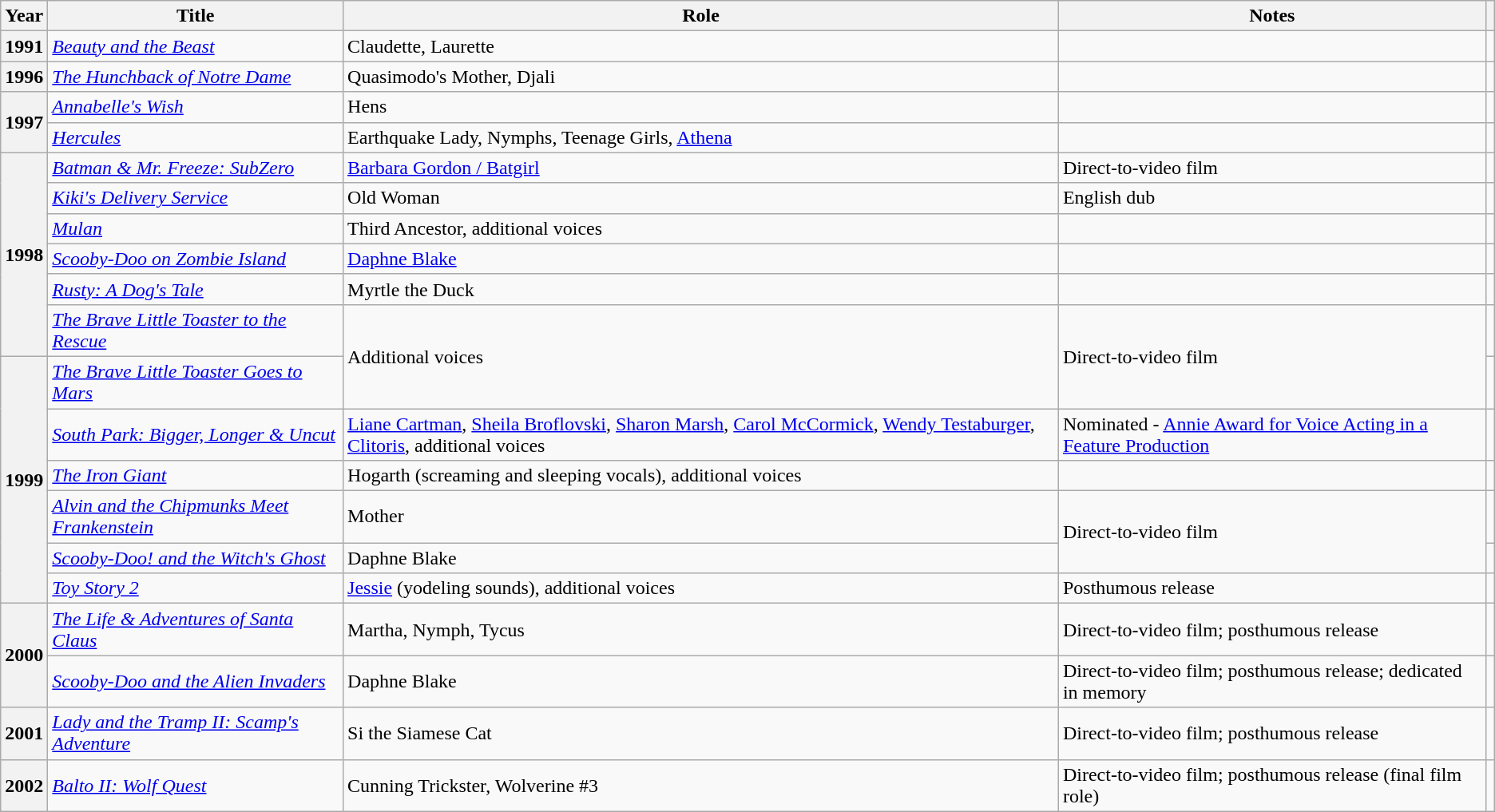<table class="wikitable plainrowheaders sortable">
<tr>
<th scope="col">Year</th>
<th scope="col">Title</th>
<th scope="col">Role</th>
<th scope="col" class="unsortable">Notes</th>
<th scope="col"></th>
</tr>
<tr>
<th scope="row">1991</th>
<td><em><a href='#'>Beauty and the Beast</a></em></td>
<td>Claudette, Laurette</td>
<td></td>
<td><em></em></td>
</tr>
<tr>
<th scope="row">1996</th>
<td><em><a href='#'>The Hunchback of Notre Dame</a></em></td>
<td>Quasimodo's Mother, Djali</td>
<td></td>
<td><em></em></td>
</tr>
<tr>
<th scope="row" rowspan="2">1997</th>
<td><em><a href='#'>Annabelle's Wish</a></em></td>
<td>Hens</td>
<td></td>
<td><em></em></td>
</tr>
<tr>
<td><em><a href='#'>Hercules</a></em></td>
<td>Earthquake Lady, Nymphs, Teenage Girls, <a href='#'>Athena</a></td>
<td></td>
<td><em></em></td>
</tr>
<tr>
<th scope="row" rowspan="6">1998</th>
<td><em><a href='#'>Batman & Mr. Freeze: SubZero</a></em></td>
<td><a href='#'>Barbara Gordon / Batgirl</a></td>
<td>Direct-to-video film</td>
<td><em></em><em></em></td>
</tr>
<tr>
<td><em><a href='#'>Kiki's Delivery Service</a></em></td>
<td>Old Woman</td>
<td>English dub</td>
<td></td>
</tr>
<tr>
<td><em><a href='#'>Mulan</a></em></td>
<td>Third Ancestor, additional voices</td>
<td></td>
<td><em></em></td>
</tr>
<tr>
<td><em><a href='#'>Scooby-Doo on Zombie Island</a></em></td>
<td><a href='#'>Daphne Blake</a></td>
<td></td>
<td><em></em></td>
</tr>
<tr>
<td><em><a href='#'>Rusty: A Dog's Tale</a></em></td>
<td>Myrtle the Duck</td>
<td></td>
<td><em></em></td>
</tr>
<tr>
<td><em><a href='#'>The Brave Little Toaster to the Rescue</a></em></td>
<td rowspan="2">Additional voices</td>
<td rowspan="2">Direct-to-video film</td>
<td></td>
</tr>
<tr>
<th rowspan="6" scope="row">1999</th>
<td><em><a href='#'>The Brave Little Toaster Goes to Mars</a></em></td>
<td></td>
</tr>
<tr>
<td><em><a href='#'>South Park: Bigger, Longer & Uncut</a></em></td>
<td><a href='#'>Liane Cartman</a>, <a href='#'>Sheila Broflovski</a>, <a href='#'>Sharon Marsh</a>, <a href='#'>Carol McCormick</a>, <a href='#'>Wendy Testaburger</a>, <a href='#'>Clitoris</a>, additional voices</td>
<td>Nominated - <a href='#'>Annie Award for Voice Acting in a Feature Production</a></td>
<td><em></em></td>
</tr>
<tr>
<td><em><a href='#'>The Iron Giant</a></em></td>
<td>Hogarth (screaming and sleeping vocals), additional voices</td>
<td></td>
<td><em></em></td>
</tr>
<tr>
<td><em><a href='#'>Alvin and the Chipmunks Meet Frankenstein</a></em></td>
<td>Mother</td>
<td rowspan="2">Direct-to-video film</td>
<td></td>
</tr>
<tr>
<td><em><a href='#'>Scooby-Doo! and the Witch's Ghost</a></em></td>
<td>Daphne Blake</td>
<td><em></em></td>
</tr>
<tr>
<td><em><a href='#'>Toy Story 2</a></em></td>
<td><a href='#'>Jessie</a> (yodeling sounds), additional voices</td>
<td>Posthumous release</td>
<td><em></em></td>
</tr>
<tr>
<th scope="row" rowspan="2">2000</th>
<td><em><a href='#'>The Life & Adventures of Santa Claus</a></em></td>
<td>Martha, Nymph, Tycus</td>
<td>Direct-to-video film; posthumous release</td>
<td><em></em></td>
</tr>
<tr>
<td><em><a href='#'>Scooby-Doo and the Alien Invaders</a></em></td>
<td>Daphne Blake</td>
<td>Direct-to-video film; posthumous release; dedicated in memory</td>
<td><em></em></td>
</tr>
<tr>
<th scope="row">2001</th>
<td><em><a href='#'>Lady and the Tramp II: Scamp's Adventure</a></em></td>
<td>Si the Siamese Cat</td>
<td>Direct-to-video film; posthumous release</td>
<td><em></em></td>
</tr>
<tr>
<th scope="row">2002</th>
<td><em><a href='#'>Balto II: Wolf Quest</a></em></td>
<td>Cunning Trickster, Wolverine #3</td>
<td>Direct-to-video film; posthumous release (final film role)</td>
<td><em></em></td>
</tr>
</table>
